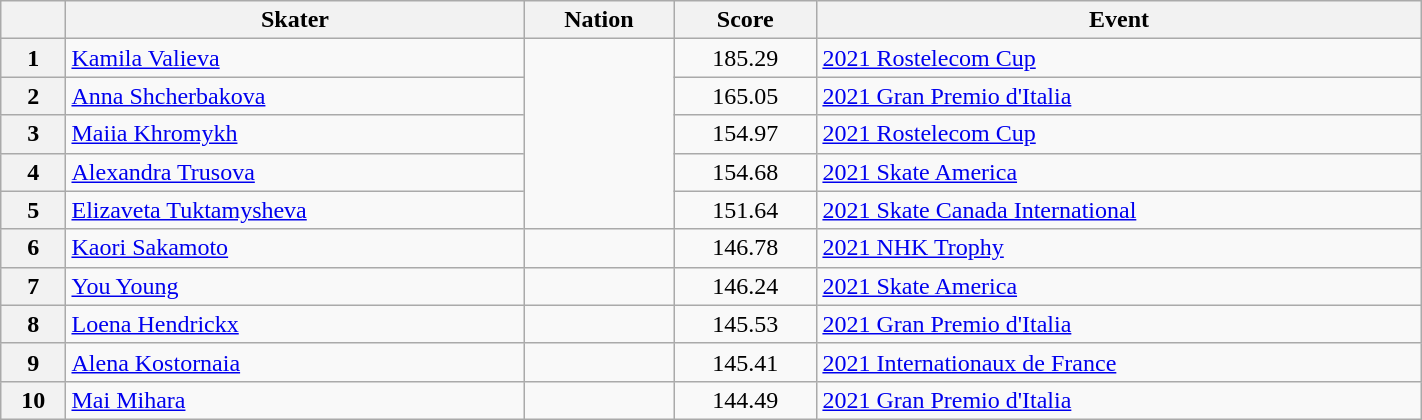<table class="wikitable sortable" style="text-align:left; width:75%">
<tr>
<th scope="col"></th>
<th scope="col">Skater</th>
<th scope="col">Nation</th>
<th scope="col">Score</th>
<th scope="col">Event</th>
</tr>
<tr>
<th scope="row">1</th>
<td><a href='#'>Kamila Valieva</a></td>
<td rowspan="5"></td>
<td style="text-align:center;">185.29</td>
<td><a href='#'>2021 Rostelecom Cup</a></td>
</tr>
<tr>
<th scope="row">2</th>
<td><a href='#'>Anna Shcherbakova</a></td>
<td style="text-align:center;">165.05</td>
<td><a href='#'>2021 Gran Premio d'Italia</a></td>
</tr>
<tr>
<th scope="row">3</th>
<td><a href='#'>Maiia Khromykh</a></td>
<td style="text-align:center;">154.97</td>
<td><a href='#'>2021 Rostelecom Cup</a></td>
</tr>
<tr>
<th scope="row">4</th>
<td><a href='#'>Alexandra Trusova</a></td>
<td style="text-align:center;">154.68</td>
<td><a href='#'>2021 Skate America</a></td>
</tr>
<tr>
<th scope="row">5</th>
<td><a href='#'>Elizaveta Tuktamysheva</a></td>
<td style="text-align:center;">151.64</td>
<td><a href='#'>2021 Skate Canada International</a></td>
</tr>
<tr>
<th scope="row">6</th>
<td><a href='#'>Kaori Sakamoto</a></td>
<td></td>
<td style="text-align:center;">146.78</td>
<td><a href='#'>2021 NHK Trophy</a></td>
</tr>
<tr>
<th scope="row">7</th>
<td><a href='#'>You Young</a></td>
<td></td>
<td style="text-align:center;">146.24</td>
<td><a href='#'>2021 Skate America</a></td>
</tr>
<tr>
<th scope="row">8</th>
<td><a href='#'>Loena Hendrickx</a></td>
<td></td>
<td style="text-align:center;">145.53</td>
<td><a href='#'>2021 Gran Premio d'Italia</a></td>
</tr>
<tr>
<th scope="row">9</th>
<td><a href='#'>Alena Kostornaia</a></td>
<td></td>
<td style="text-align:center;">145.41</td>
<td><a href='#'>2021 Internationaux de France</a></td>
</tr>
<tr>
<th scope="row">10</th>
<td><a href='#'>Mai Mihara</a></td>
<td></td>
<td style="text-align:center;">144.49</td>
<td><a href='#'>2021 Gran Premio d'Italia</a></td>
</tr>
</table>
